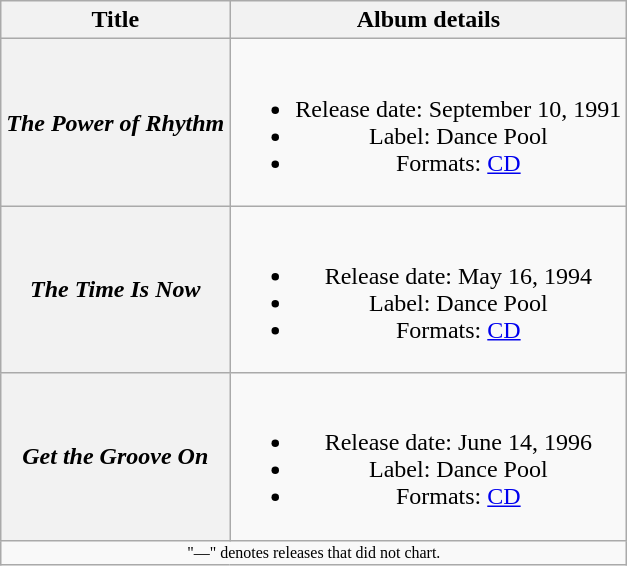<table class="wikitable" style="text-align:center;">
<tr>
<th>Title</th>
<th>Album details</th>
</tr>
<tr>
<th scope="row"><em>The Power of Rhythm</em></th>
<td><br><ul><li>Release date: September 10, 1991</li><li>Label: Dance Pool</li><li>Formats: <a href='#'>CD</a></li></ul></td>
</tr>
<tr>
<th scope="row"><em>The Time Is Now</em></th>
<td><br><ul><li>Release date: May 16, 1994</li><li>Label: Dance Pool</li><li>Formats: <a href='#'>CD</a></li></ul></td>
</tr>
<tr>
<th scope="row"><em>Get the Groove On</em></th>
<td><br><ul><li>Release date: June 14, 1996</li><li>Label: Dance Pool</li><li>Formats: <a href='#'>CD</a></li></ul></td>
</tr>
<tr>
<td colspan="15" style="font-size:8pt">"—" denotes releases that did not chart.</td>
</tr>
</table>
